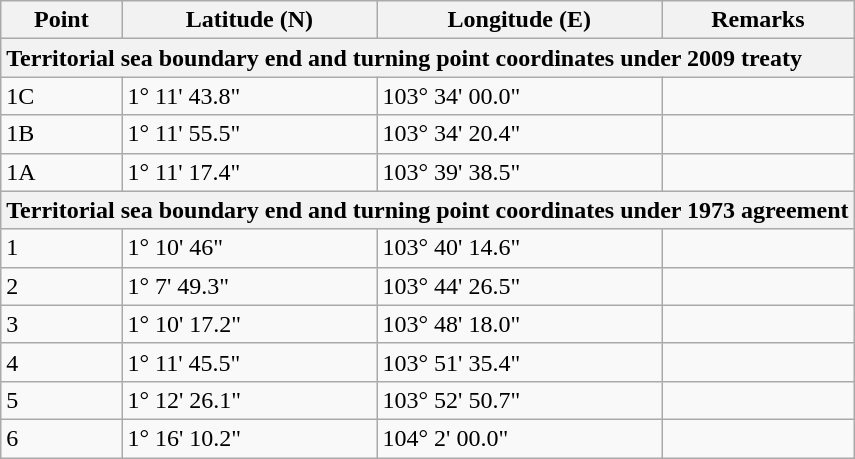<table class="wikitable">
<tr>
<th>Point</th>
<th>Latitude (N)</th>
<th>Longitude (E)</th>
<th>Remarks</th>
</tr>
<tr>
<th colspan="5" style="text-align:left">Territorial sea boundary end and turning point coordinates under 2009 treaty</th>
</tr>
<tr>
<td>1C</td>
<td>1° 11' 43.8"</td>
<td>103° 34' 00.0"</td>
<td></td>
</tr>
<tr>
<td>1B</td>
<td>1° 11' 55.5"</td>
<td>103° 34' 20.4"</td>
<td></td>
</tr>
<tr>
<td>1A</td>
<td>1° 11' 17.4"</td>
<td>103° 39' 38.5"</td>
<td></td>
</tr>
<tr>
<th colspan="5" style="text-align:left">Territorial sea boundary end and turning point coordinates under 1973 agreement</th>
</tr>
<tr>
<td>1</td>
<td>1° 10' 46"</td>
<td>103° 40' 14.6"</td>
<td></td>
</tr>
<tr>
<td>2</td>
<td>1° 7' 49.3"</td>
<td>103° 44' 26.5"</td>
<td></td>
</tr>
<tr>
<td>3</td>
<td>1° 10' 17.2"</td>
<td>103° 48' 18.0"</td>
<td></td>
</tr>
<tr>
<td>4</td>
<td>1° 11' 45.5"</td>
<td>103° 51' 35.4"</td>
<td></td>
</tr>
<tr>
<td>5</td>
<td>1° 12' 26.1"</td>
<td>103° 52' 50.7"</td>
<td></td>
</tr>
<tr>
<td>6</td>
<td>1° 16' 10.2"</td>
<td>104° 2' 00.0"</td>
<td></td>
</tr>
</table>
